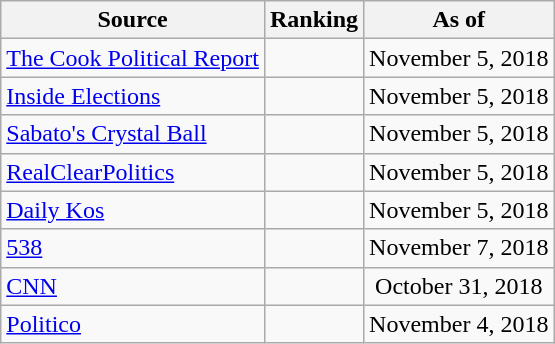<table class="wikitable" style="text-align:center">
<tr>
<th>Source</th>
<th>Ranking</th>
<th>As of</th>
</tr>
<tr>
<td style="text-align:left"><a href='#'>The Cook Political Report</a></td>
<td></td>
<td>November 5, 2018</td>
</tr>
<tr>
<td style="text-align:left"><a href='#'>Inside Elections</a></td>
<td></td>
<td>November 5, 2018</td>
</tr>
<tr>
<td style="text-align:left"><a href='#'>Sabato's Crystal Ball</a></td>
<td></td>
<td>November 5, 2018</td>
</tr>
<tr>
<td style="text-align:left"><a href='#'>RealClearPolitics</a></td>
<td></td>
<td>November 5, 2018</td>
</tr>
<tr>
<td style="text-align:left"><a href='#'>Daily Kos</a></td>
<td></td>
<td>November 5, 2018</td>
</tr>
<tr>
<td style="text-align:left"><a href='#'>538</a></td>
<td></td>
<td>November 7, 2018</td>
</tr>
<tr>
<td style="text-align:left"><a href='#'>CNN</a></td>
<td></td>
<td>October 31, 2018</td>
</tr>
<tr>
<td style="text-align:left"><a href='#'>Politico</a></td>
<td></td>
<td>November 4, 2018</td>
</tr>
</table>
